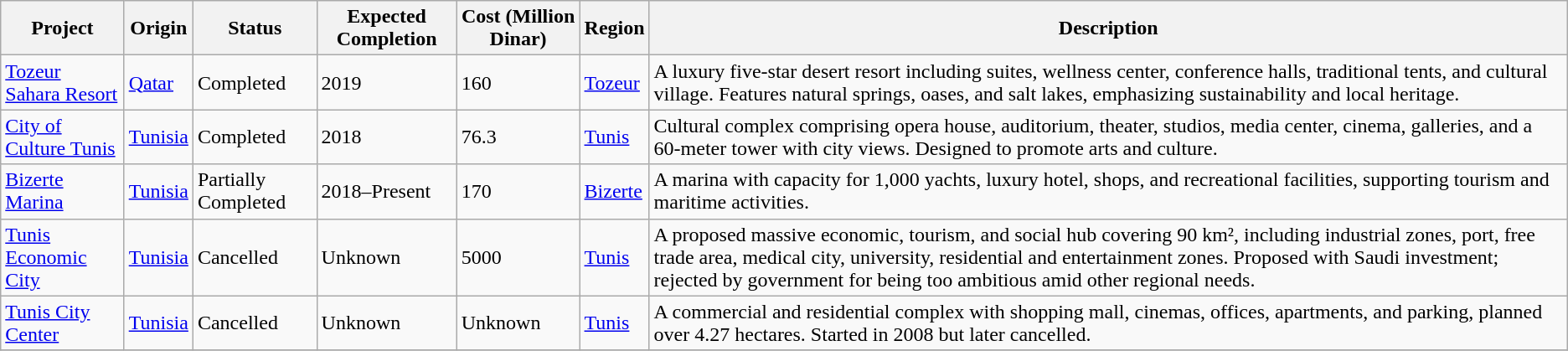<table class="wikitable sortable">
<tr>
<th>Project</th>
<th>Origin</th>
<th>Status</th>
<th>Expected Completion</th>
<th>Cost (Million Dinar)</th>
<th>Region</th>
<th>Description</th>
</tr>
<tr>
<td><a href='#'>Tozeur Sahara Resort</a> </td>
<td><a href='#'>Qatar</a></td>
<td>Completed</td>
<td>2019</td>
<td>160</td>
<td><a href='#'>Tozeur</a></td>
<td>A luxury five-star desert resort including suites, wellness center, conference halls, traditional tents, and cultural village. Features natural springs, oases, and salt lakes, emphasizing sustainability and local heritage.</td>
</tr>
<tr>
<td><a href='#'>City of Culture Tunis</a></td>
<td><a href='#'>Tunisia</a></td>
<td>Completed</td>
<td>2018</td>
<td>76.3</td>
<td><a href='#'>Tunis</a></td>
<td>Cultural complex comprising opera house, auditorium, theater, studios, media center, cinema, galleries, and a 60-meter tower with city views. Designed to promote arts and culture.</td>
</tr>
<tr>
<td><a href='#'>Bizerte Marina</a> </td>
<td><a href='#'>Tunisia</a></td>
<td>Partially Completed</td>
<td>2018–Present</td>
<td>170</td>
<td><a href='#'>Bizerte</a></td>
<td>A marina with capacity for 1,000 yachts, luxury hotel, shops, and recreational facilities, supporting tourism and maritime activities.</td>
</tr>
<tr>
<td><a href='#'>Tunis Economic City</a></td>
<td><a href='#'>Tunisia</a></td>
<td>Cancelled</td>
<td>Unknown</td>
<td>5000</td>
<td><a href='#'>Tunis</a></td>
<td>A proposed massive economic, tourism, and social hub covering 90 km², including industrial zones, port, free trade area, medical city, university, residential and entertainment zones. Proposed with Saudi investment; rejected by government for being too ambitious amid other regional needs.</td>
</tr>
<tr>
<td><a href='#'>Tunis City Center</a></td>
<td><a href='#'>Tunisia</a></td>
<td>Cancelled</td>
<td>Unknown</td>
<td>Unknown</td>
<td><a href='#'>Tunis</a></td>
<td>A commercial and residential complex with shopping mall, cinemas, offices, apartments, and parking, planned over 4.27 hectares. Started in 2008 but later cancelled.</td>
</tr>
<tr>
</tr>
</table>
